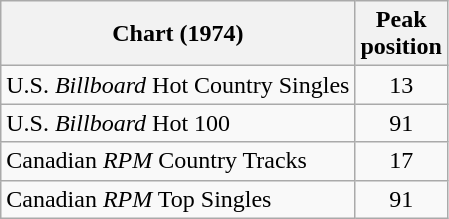<table class="wikitable sortable">
<tr>
<th align="left">Chart (1974)</th>
<th align="center">Peak<br>position</th>
</tr>
<tr>
<td align="left">U.S. <em>Billboard</em> Hot Country Singles</td>
<td align="center">13</td>
</tr>
<tr>
<td align="left">U.S. <em>Billboard</em> Hot 100</td>
<td align="center">91</td>
</tr>
<tr>
<td align="left">Canadian <em>RPM</em> Country Tracks</td>
<td align="center">17</td>
</tr>
<tr>
<td align="left">Canadian <em>RPM</em> Top Singles</td>
<td align="center">91</td>
</tr>
</table>
